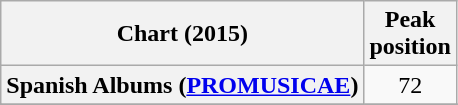<table class="wikitable sortable plainrowheaders" style="text-align:center">
<tr>
<th scope="col">Chart (2015)</th>
<th scope="col">Peak<br>position</th>
</tr>
<tr>
<th scope="row">Spanish Albums (<a href='#'>PROMUSICAE</a>)</th>
<td>72</td>
</tr>
<tr>
</tr>
<tr>
</tr>
</table>
